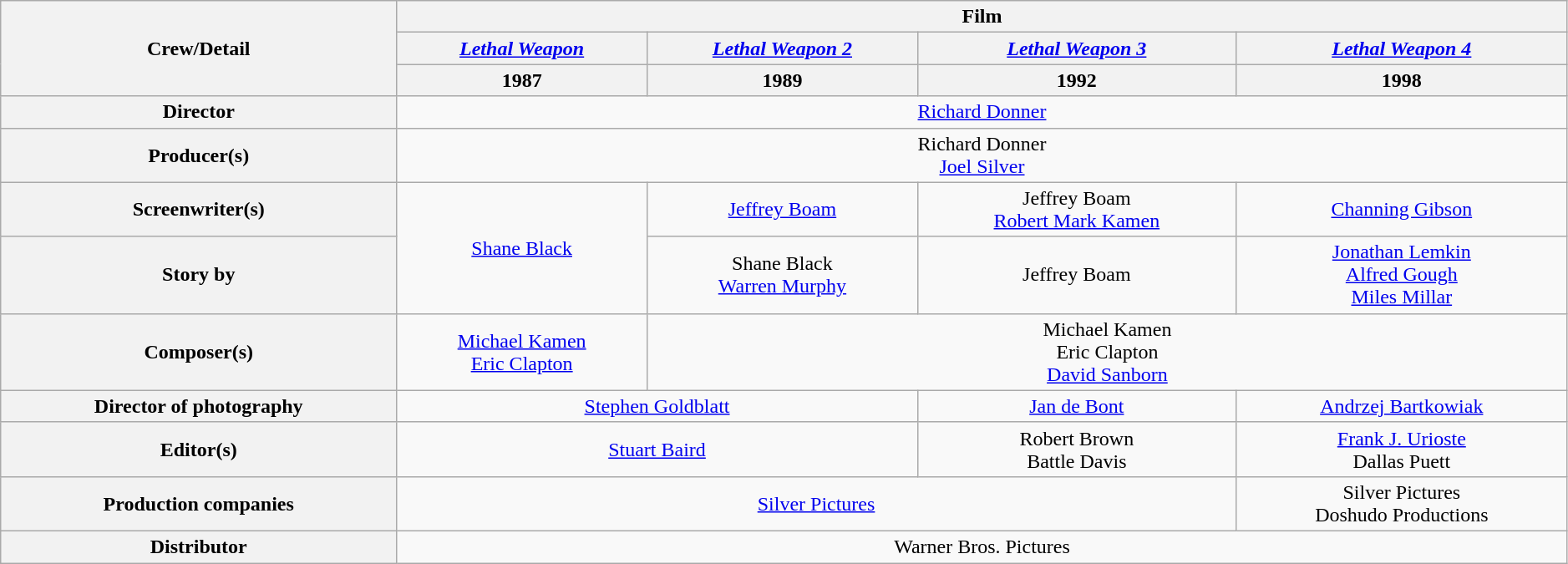<table class="wikitable"  style="text-align:center; width:99%;">
<tr>
<th rowspan="3">Crew/Detail</th>
<th colspan="4">Film</th>
</tr>
<tr>
<th><em><a href='#'>Lethal Weapon</a></em></th>
<th><em><a href='#'>Lethal Weapon 2</a></em></th>
<th><em><a href='#'>Lethal Weapon 3</a></em></th>
<th><em><a href='#'>Lethal Weapon 4</a></em></th>
</tr>
<tr>
<th>1987</th>
<th>1989</th>
<th>1992</th>
<th>1998</th>
</tr>
<tr>
<th>Director</th>
<td colspan="4"><a href='#'>Richard Donner</a></td>
</tr>
<tr>
<th>Producer(s)</th>
<td colspan="4">Richard Donner<br><a href='#'>Joel Silver</a></td>
</tr>
<tr>
<th>Screenwriter(s)</th>
<td rowspan="2"><a href='#'>Shane Black</a></td>
<td><a href='#'>Jeffrey Boam</a></td>
<td>Jeffrey Boam<br><a href='#'>Robert Mark Kamen</a></td>
<td><a href='#'>Channing Gibson</a></td>
</tr>
<tr>
<th>Story by</th>
<td>Shane Black<br><a href='#'>Warren Murphy</a></td>
<td>Jeffrey Boam</td>
<td><a href='#'>Jonathan Lemkin</a><br><a href='#'>Alfred Gough</a><br><a href='#'>Miles Millar</a></td>
</tr>
<tr>
<th>Composer(s)</th>
<td><a href='#'>Michael Kamen</a><br><a href='#'>Eric Clapton</a></td>
<td colspan="3">Michael Kamen<br>Eric Clapton<br><a href='#'>David Sanborn</a></td>
</tr>
<tr>
<th>Director of photography</th>
<td colspan="2"><a href='#'>Stephen Goldblatt</a></td>
<td><a href='#'>Jan de Bont</a></td>
<td><a href='#'>Andrzej Bartkowiak</a></td>
</tr>
<tr>
<th>Editor(s)</th>
<td colspan="2"><a href='#'>Stuart Baird</a></td>
<td>Robert Brown<br>Battle Davis</td>
<td><a href='#'>Frank J. Urioste</a><br>Dallas Puett</td>
</tr>
<tr>
<th>Production companies</th>
<td colspan="3"><a href='#'>Silver Pictures</a></td>
<td>Silver Pictures<br>Doshudo Productions</td>
</tr>
<tr>
<th>Distributor</th>
<td colspan="4">Warner Bros. Pictures</td>
</tr>
</table>
